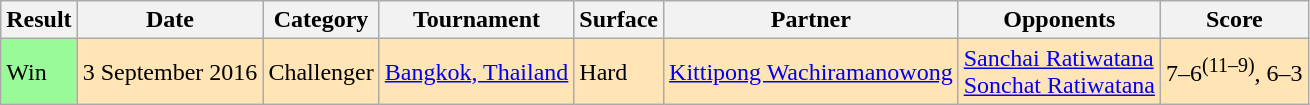<table class=wikitable>
<tr>
<th>Result</th>
<th>Date</th>
<th>Category</th>
<th>Tournament</th>
<th>Surface</th>
<th>Partner</th>
<th>Opponents</th>
<th>Score</th>
</tr>
<tr bgcolor=moccasin>
<td style="background:#98FB98">Win</td>
<td>3 September 2016</td>
<td>Challenger</td>
<td><a href='#'>Bangkok, Thailand</a></td>
<td>Hard</td>
<td> <a href='#'>Kittipong Wachiramanowong</a></td>
<td> <a href='#'>Sanchai Ratiwatana</a><br> <a href='#'>Sonchat Ratiwatana</a></td>
<td>7–6<sup>(11–9)</sup>, 6–3</td>
</tr>
</table>
